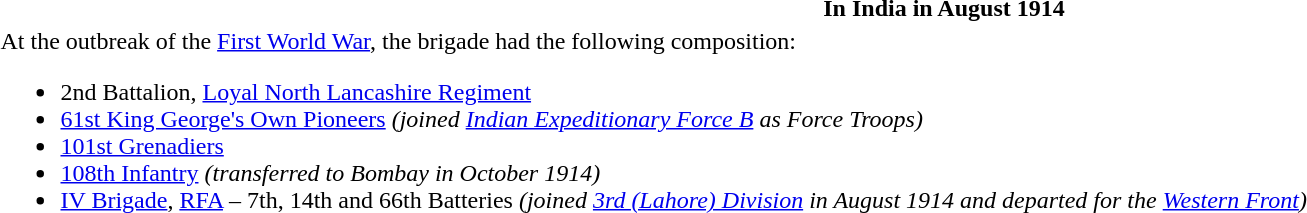<table class="toccolours collapsible collapsed" style="width:100%; background:transparent;">
<tr>
<th>In India in August 1914</th>
</tr>
<tr>
<td>At the outbreak of the <a href='#'>First World War</a>, the brigade had the following composition:<br><ul><li>2nd Battalion, <a href='#'>Loyal North Lancashire Regiment</a></li><li><a href='#'>61st King George's Own Pioneers</a> <em>(joined <a href='#'>Indian Expeditionary Force B</a> as Force Troops)</em></li><li><a href='#'>101st Grenadiers</a></li><li><a href='#'>108th Infantry</a> <em>(transferred to Bombay in October 1914)</em></li><li><a href='#'>IV Brigade</a>, <a href='#'>RFA</a> – 7th, 14th and 66th Batteries <em>(joined <a href='#'>3rd (Lahore) Division</a> in August 1914 and departed for the <a href='#'>Western Front</a>)</em></li></ul></td>
</tr>
</table>
